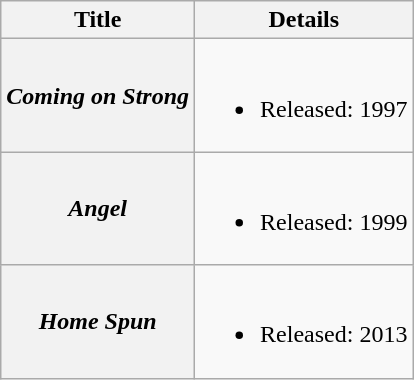<table class="wikitable plainrowheaders" style="text-align:center;" border="1">
<tr>
<th scope="col">Title</th>
<th scope="col">Details</th>
</tr>
<tr>
<th scope="row"><em>Coming on Strong</em></th>
<td><br><ul><li>Released: 1997</li></ul></td>
</tr>
<tr>
<th scope="row"><em>Angel</em></th>
<td><br><ul><li>Released: 1999</li></ul></td>
</tr>
<tr>
<th scope="row"><em>Home Spun</em></th>
<td><br><ul><li>Released: 2013</li></ul></td>
</tr>
</table>
